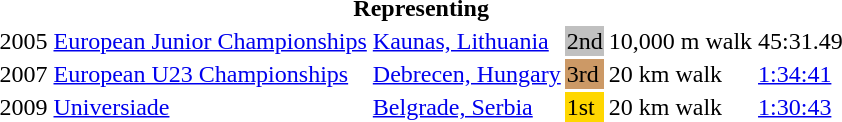<table>
<tr>
<th colspan="6">Representing </th>
</tr>
<tr>
<td>2005</td>
<td><a href='#'>European Junior Championships</a></td>
<td><a href='#'>Kaunas, Lithuania</a></td>
<td bgcolor="silver">2nd</td>
<td>10,000 m walk</td>
<td>45:31.49</td>
</tr>
<tr>
<td>2007</td>
<td><a href='#'>European U23 Championships</a></td>
<td><a href='#'>Debrecen, Hungary</a></td>
<td bgcolor="cc9966">3rd</td>
<td>20 km walk</td>
<td><a href='#'>1:34:41</a></td>
</tr>
<tr>
<td>2009</td>
<td><a href='#'>Universiade</a></td>
<td><a href='#'>Belgrade, Serbia</a></td>
<td bgcolor="gold">1st</td>
<td>20 km walk</td>
<td><a href='#'>1:30:43</a></td>
</tr>
</table>
